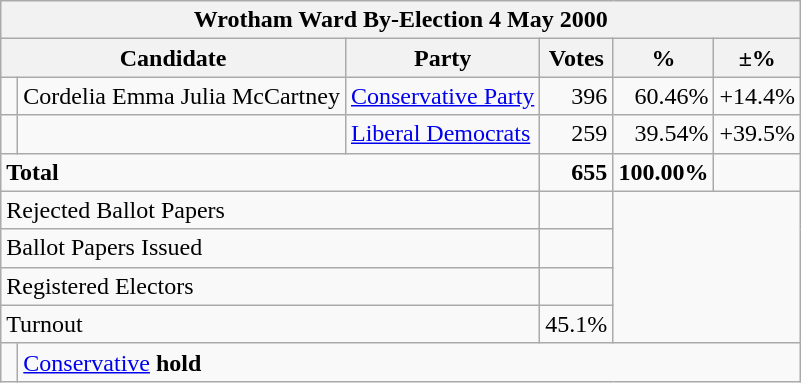<table class="wikitable" border="1" style="text-align:right; font-size:100%">
<tr>
<th align=center colspan=6>Wrotham Ward By-Election 4 May 2000</th>
</tr>
<tr>
<th align=left colspan=2>Candidate</th>
<th align=left>Party</th>
<th align=center>Votes</th>
<th align=center>%</th>
<th align=center>±%</th>
</tr>
<tr>
<td bgcolor=> </td>
<td align=left>Cordelia Emma Julia McCartney</td>
<td align=left><a href='#'>Conservative Party</a></td>
<td>396</td>
<td>60.46%</td>
<td>+14.4%</td>
</tr>
<tr>
<td bgcolor=> </td>
<td align=left></td>
<td align=left><a href='#'>Liberal Democrats</a></td>
<td>259</td>
<td>39.54%</td>
<td>+39.5%</td>
</tr>
<tr>
<td align=left colspan=3><strong>Total</strong></td>
<td><strong>655</strong></td>
<td><strong>100.00%</strong></td>
<td></td>
</tr>
<tr>
<td align=left colspan=3>Rejected Ballot Papers</td>
<td></td>
<td rowspan=4 colspan=2></td>
</tr>
<tr>
<td align=left colspan=3>Ballot Papers Issued</td>
<td></td>
</tr>
<tr>
<td align=left colspan=3>Registered Electors</td>
<td></td>
</tr>
<tr>
<td align=left colspan=3>Turnout</td>
<td>45.1%</td>
</tr>
<tr>
<td bgcolor=> </td>
<td align=left colspan=6><a href='#'>Conservative</a> <strong>hold</strong></td>
</tr>
</table>
